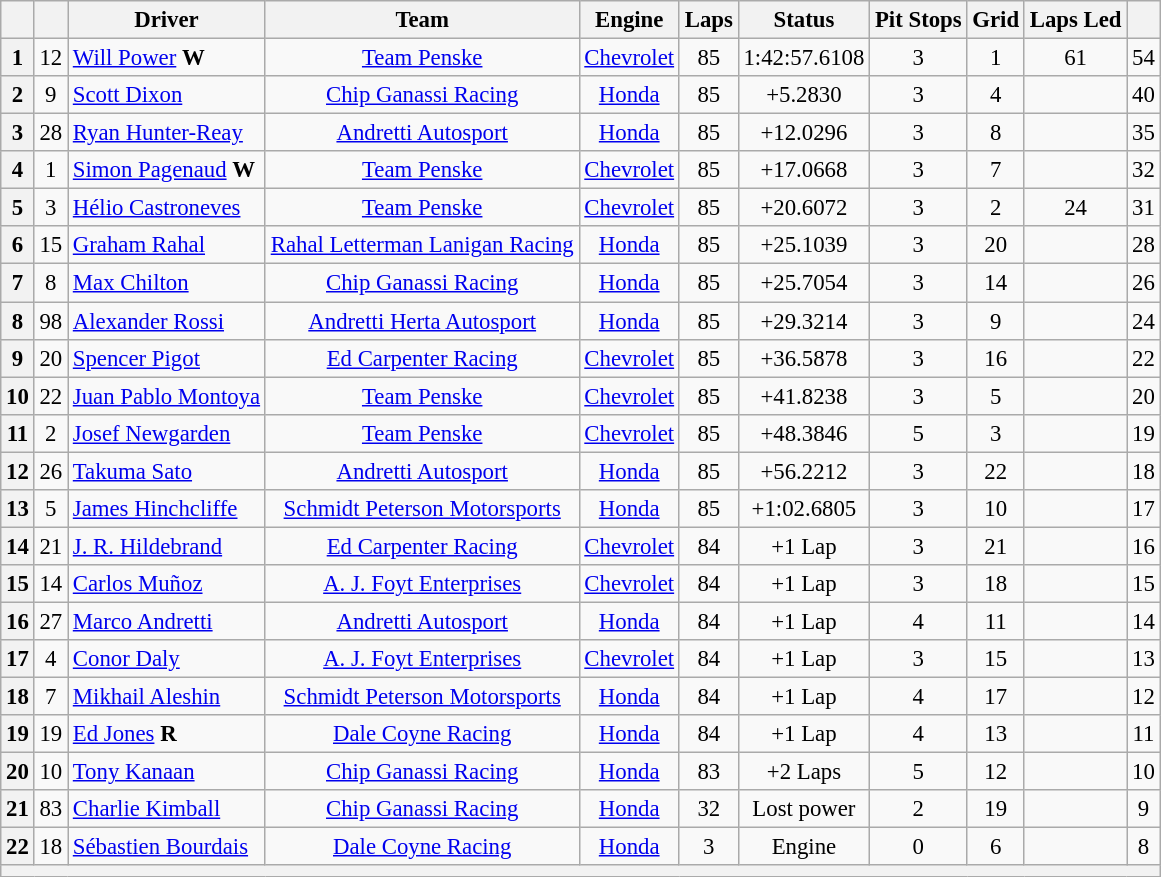<table class="wikitable" style="text-align:center; font-size: 95%;">
<tr>
<th></th>
<th></th>
<th>Driver</th>
<th>Team</th>
<th>Engine</th>
<th>Laps</th>
<th>Status</th>
<th>Pit Stops</th>
<th>Grid</th>
<th>Laps Led</th>
<th></th>
</tr>
<tr>
<th>1</th>
<td>12</td>
<td align="left"> <a href='#'>Will Power</a> <strong><span>W</span></strong></td>
<td><a href='#'>Team Penske</a></td>
<td><a href='#'>Chevrolet</a></td>
<td>85</td>
<td>1:42:57.6108</td>
<td>3</td>
<td>1</td>
<td>61</td>
<td>54</td>
</tr>
<tr>
<th>2</th>
<td>9</td>
<td align="left"> <a href='#'>Scott Dixon</a></td>
<td><a href='#'>Chip Ganassi Racing</a></td>
<td><a href='#'>Honda</a></td>
<td>85</td>
<td>+5.2830</td>
<td>3</td>
<td>4</td>
<td></td>
<td>40</td>
</tr>
<tr>
<th>3</th>
<td>28</td>
<td align="left"> <a href='#'>Ryan Hunter-Reay</a></td>
<td><a href='#'>Andretti Autosport</a></td>
<td><a href='#'>Honda</a></td>
<td>85</td>
<td>+12.0296</td>
<td>3</td>
<td>8</td>
<td></td>
<td>35</td>
</tr>
<tr>
<th>4</th>
<td>1</td>
<td align="left"> <a href='#'>Simon Pagenaud</a> <strong><span>W</span></strong></td>
<td><a href='#'>Team Penske</a></td>
<td><a href='#'>Chevrolet</a></td>
<td>85</td>
<td>+17.0668</td>
<td>3</td>
<td>7</td>
<td></td>
<td>32</td>
</tr>
<tr>
<th>5</th>
<td>3</td>
<td align="left"> <a href='#'>Hélio Castroneves</a></td>
<td><a href='#'>Team Penske</a></td>
<td><a href='#'>Chevrolet</a></td>
<td>85</td>
<td>+20.6072</td>
<td>3</td>
<td>2</td>
<td>24</td>
<td>31</td>
</tr>
<tr>
<th>6</th>
<td>15</td>
<td align="left"> <a href='#'>Graham Rahal</a></td>
<td><a href='#'>Rahal Letterman Lanigan Racing</a></td>
<td><a href='#'>Honda</a></td>
<td>85</td>
<td>+25.1039</td>
<td>3</td>
<td>20</td>
<td></td>
<td>28</td>
</tr>
<tr>
<th>7</th>
<td>8</td>
<td align="left"> <a href='#'>Max Chilton</a></td>
<td><a href='#'>Chip Ganassi Racing</a></td>
<td><a href='#'>Honda</a></td>
<td>85</td>
<td>+25.7054</td>
<td>3</td>
<td>14</td>
<td></td>
<td>26</td>
</tr>
<tr>
<th>8</th>
<td>98</td>
<td align="left"> <a href='#'>Alexander Rossi</a></td>
<td><a href='#'>Andretti Herta Autosport</a></td>
<td><a href='#'>Honda</a></td>
<td>85</td>
<td>+29.3214</td>
<td>3</td>
<td>9</td>
<td></td>
<td>24</td>
</tr>
<tr>
<th>9</th>
<td>20</td>
<td align="left"> <a href='#'>Spencer Pigot</a></td>
<td><a href='#'>Ed Carpenter Racing</a></td>
<td><a href='#'>Chevrolet</a></td>
<td>85</td>
<td>+36.5878</td>
<td>3</td>
<td>16</td>
<td></td>
<td>22</td>
</tr>
<tr>
<th>10</th>
<td>22</td>
<td align="left"> <a href='#'>Juan Pablo Montoya</a></td>
<td><a href='#'>Team Penske</a></td>
<td><a href='#'>Chevrolet</a></td>
<td>85</td>
<td>+41.8238</td>
<td>3</td>
<td>5</td>
<td></td>
<td>20</td>
</tr>
<tr>
<th>11</th>
<td>2</td>
<td align="left"> <a href='#'>Josef Newgarden</a></td>
<td><a href='#'>Team Penske</a></td>
<td><a href='#'>Chevrolet</a></td>
<td>85</td>
<td>+48.3846</td>
<td>5</td>
<td>3</td>
<td></td>
<td>19</td>
</tr>
<tr>
<th>12</th>
<td>26</td>
<td align="left"> <a href='#'>Takuma Sato</a></td>
<td><a href='#'>Andretti Autosport</a></td>
<td><a href='#'>Honda</a></td>
<td>85</td>
<td>+56.2212</td>
<td>3</td>
<td>22</td>
<td></td>
<td>18</td>
</tr>
<tr>
<th>13</th>
<td>5</td>
<td align="left"> <a href='#'>James Hinchcliffe</a></td>
<td><a href='#'>Schmidt Peterson Motorsports</a></td>
<td><a href='#'>Honda</a></td>
<td>85</td>
<td>+1:02.6805</td>
<td>3</td>
<td>10</td>
<td></td>
<td>17</td>
</tr>
<tr>
<th>14</th>
<td>21</td>
<td align="left"> <a href='#'>J. R. Hildebrand</a></td>
<td><a href='#'>Ed Carpenter Racing</a></td>
<td><a href='#'>Chevrolet</a></td>
<td>84</td>
<td>+1 Lap</td>
<td>3</td>
<td>21</td>
<td></td>
<td>16</td>
</tr>
<tr>
<th>15</th>
<td>14</td>
<td align="left"> <a href='#'>Carlos Muñoz</a></td>
<td><a href='#'>A. J. Foyt Enterprises</a></td>
<td><a href='#'>Chevrolet</a></td>
<td>84</td>
<td>+1 Lap</td>
<td>3</td>
<td>18</td>
<td></td>
<td>15</td>
</tr>
<tr>
<th>16</th>
<td>27</td>
<td align="left"> <a href='#'>Marco Andretti</a></td>
<td><a href='#'>Andretti Autosport</a></td>
<td><a href='#'>Honda</a></td>
<td>84</td>
<td>+1 Lap</td>
<td>4</td>
<td>11</td>
<td></td>
<td>14</td>
</tr>
<tr>
<th>17</th>
<td>4</td>
<td align="left"> <a href='#'>Conor Daly</a></td>
<td><a href='#'>A. J. Foyt Enterprises</a></td>
<td><a href='#'>Chevrolet</a></td>
<td>84</td>
<td>+1 Lap</td>
<td>3</td>
<td>15</td>
<td></td>
<td>13</td>
</tr>
<tr>
<th>18</th>
<td>7</td>
<td align="left"> <a href='#'>Mikhail Aleshin</a></td>
<td><a href='#'>Schmidt Peterson Motorsports</a></td>
<td><a href='#'>Honda</a></td>
<td>84</td>
<td>+1 Lap</td>
<td>4</td>
<td>17</td>
<td></td>
<td>12</td>
</tr>
<tr>
<th>19</th>
<td>19</td>
<td align="left"> <a href='#'>Ed Jones</a> <strong><span>R</span></strong></td>
<td><a href='#'>Dale Coyne Racing</a></td>
<td><a href='#'>Honda</a></td>
<td>84</td>
<td>+1 Lap</td>
<td>4</td>
<td>13</td>
<td></td>
<td>11</td>
</tr>
<tr>
<th>20</th>
<td>10</td>
<td align="left"> <a href='#'>Tony Kanaan</a></td>
<td><a href='#'>Chip Ganassi Racing</a></td>
<td><a href='#'>Honda</a></td>
<td>83</td>
<td>+2 Laps</td>
<td>5</td>
<td>12</td>
<td></td>
<td>10</td>
</tr>
<tr>
<th>21</th>
<td>83</td>
<td align="left"> <a href='#'>Charlie Kimball</a></td>
<td><a href='#'>Chip Ganassi Racing</a></td>
<td><a href='#'>Honda</a></td>
<td>32</td>
<td>Lost power</td>
<td>2</td>
<td>19</td>
<td></td>
<td>9</td>
</tr>
<tr>
<th>22</th>
<td>18</td>
<td align="left"> <a href='#'>Sébastien Bourdais</a></td>
<td><a href='#'>Dale Coyne Racing</a></td>
<td><a href='#'>Honda</a></td>
<td>3</td>
<td>Engine</td>
<td>0</td>
<td>6</td>
<td></td>
<td>8</td>
</tr>
<tr>
<th colspan=11></th>
</tr>
</table>
